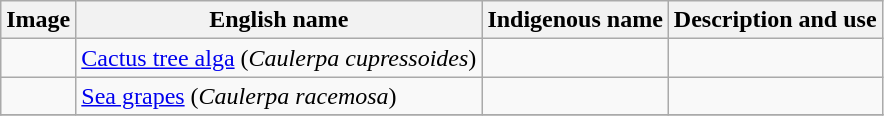<table class="wikitable sortable">
<tr>
<th>Image</th>
<th>English name</th>
<th>Indigenous name</th>
<th>Description and use</th>
</tr>
<tr>
<td></td>
<td><a href='#'>Cactus tree alga</a> (<em>Caulerpa cupressoides</em>)</td>
<td></td>
<td></td>
</tr>
<tr>
<td></td>
<td><a href='#'>Sea grapes</a> (<em>Caulerpa racemosa</em>)</td>
<td></td>
<td></td>
</tr>
<tr>
</tr>
</table>
